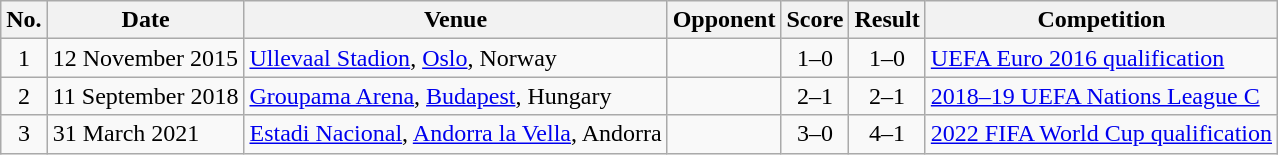<table class="wikitable sortable">
<tr>
<th scope="col">No.</th>
<th scope="col">Date</th>
<th scope="col">Venue</th>
<th scope="col">Opponent</th>
<th scope="col">Score</th>
<th scope="col">Result</th>
<th scope="col">Competition</th>
</tr>
<tr>
<td align="center">1</td>
<td>12 November 2015</td>
<td><a href='#'>Ullevaal Stadion</a>, <a href='#'>Oslo</a>, Norway</td>
<td></td>
<td align="center">1–0</td>
<td align="center">1–0</td>
<td><a href='#'>UEFA Euro 2016 qualification</a></td>
</tr>
<tr>
<td align="center">2</td>
<td>11 September 2018</td>
<td><a href='#'>Groupama Arena</a>, <a href='#'>Budapest</a>, Hungary</td>
<td></td>
<td align="center">2–1</td>
<td align="center">2–1</td>
<td><a href='#'>2018–19 UEFA Nations League C</a></td>
</tr>
<tr>
<td align="center">3</td>
<td>31 March 2021</td>
<td><a href='#'>Estadi Nacional</a>, <a href='#'>Andorra la Vella</a>, Andorra</td>
<td></td>
<td align="center">3–0</td>
<td align="center">4–1</td>
<td><a href='#'>2022 FIFA World Cup qualification</a></td>
</tr>
</table>
